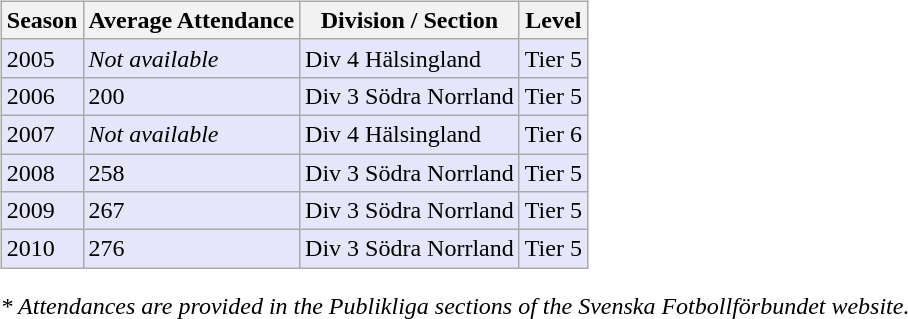<table>
<tr>
<td valign="top" width=0%><br><table class="wikitable">
<tr style="background:#f0f6fa;">
<th><strong>Season</strong></th>
<th><strong>Average Attendance</strong></th>
<th><strong>Division / Section</strong></th>
<th><strong>Level</strong></th>
</tr>
<tr>
<td style="background:#E6E6FA;">2005</td>
<td style="background:#E6E6FA;"><em>Not available</em></td>
<td style="background:#E6E6FA;">Div 4 Hälsingland</td>
<td style="background:#E6E6FA;">Tier 5</td>
</tr>
<tr>
<td style="background:#E6E6FA;">2006</td>
<td style="background:#E6E6FA;">200</td>
<td style="background:#E6E6FA;">Div 3 Södra Norrland</td>
<td style="background:#E6E6FA;">Tier 5</td>
</tr>
<tr>
<td style="background:#E6E6FA;">2007</td>
<td style="background:#E6E6FA;"><em>Not available</em></td>
<td style="background:#E6E6FA;">Div 4 Hälsingland</td>
<td style="background:#E6E6FA;">Tier 6</td>
</tr>
<tr>
<td style="background:#E6E6FA;">2008</td>
<td style="background:#E6E6FA;">258</td>
<td style="background:#E6E6FA;">Div 3 Södra Norrland</td>
<td style="background:#E6E6FA;">Tier 5</td>
</tr>
<tr>
<td style="background:#E6E6FA;">2009</td>
<td style="background:#E6E6FA;">267</td>
<td style="background:#E6E6FA;">Div 3 Södra Norrland</td>
<td style="background:#E6E6FA;">Tier 5</td>
</tr>
<tr>
<td style="background:#E6E6FA;">2010</td>
<td style="background:#E6E6FA;">276</td>
<td style="background:#E6E6FA;">Div 3 Södra Norrland</td>
<td style="background:#E6E6FA;">Tier 5</td>
</tr>
</table>
<em>* Attendances are provided in the Publikliga sections of the Svenska Fotbollförbundet website.</em> </td>
</tr>
</table>
